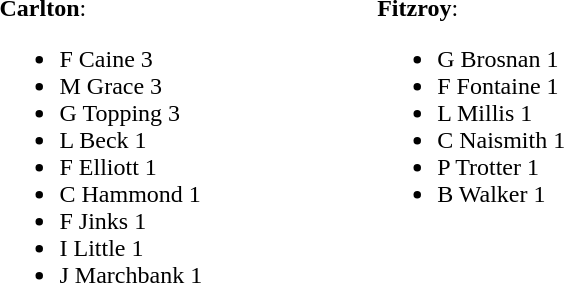<table width="40%">
<tr>
<td valign="top" width="30%"><br><strong>Carlton</strong>:<ul><li>F Caine 3</li><li>M Grace 3</li><li>G Topping 3</li><li>L Beck 1</li><li>F Elliott 1</li><li>C Hammond 1</li><li>F Jinks 1</li><li>I Little 1</li><li>J Marchbank 1</li></ul></td>
<td valign="top" width="30%"><br><strong>Fitzroy</strong>:<ul><li>G Brosnan 1</li><li>F Fontaine 1</li><li>L Millis 1</li><li>C Naismith 1</li><li>P Trotter 1</li><li>B Walker 1</li></ul></td>
</tr>
</table>
